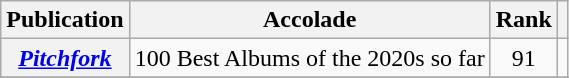<table class="wikitable sortable plainrowheaders">
<tr>
<th>Publication</th>
<th>Accolade</th>
<th>Rank</th>
<th class="unsortable"></th>
</tr>
<tr>
<th scope="row"><em><a href='#'>Pitchfork</a></em></th>
<td>100 Best Albums of the 2020s so far</td>
<td style="text-align: center;">91</td>
<td style="text-align: center;"></td>
</tr>
<tr>
</tr>
</table>
